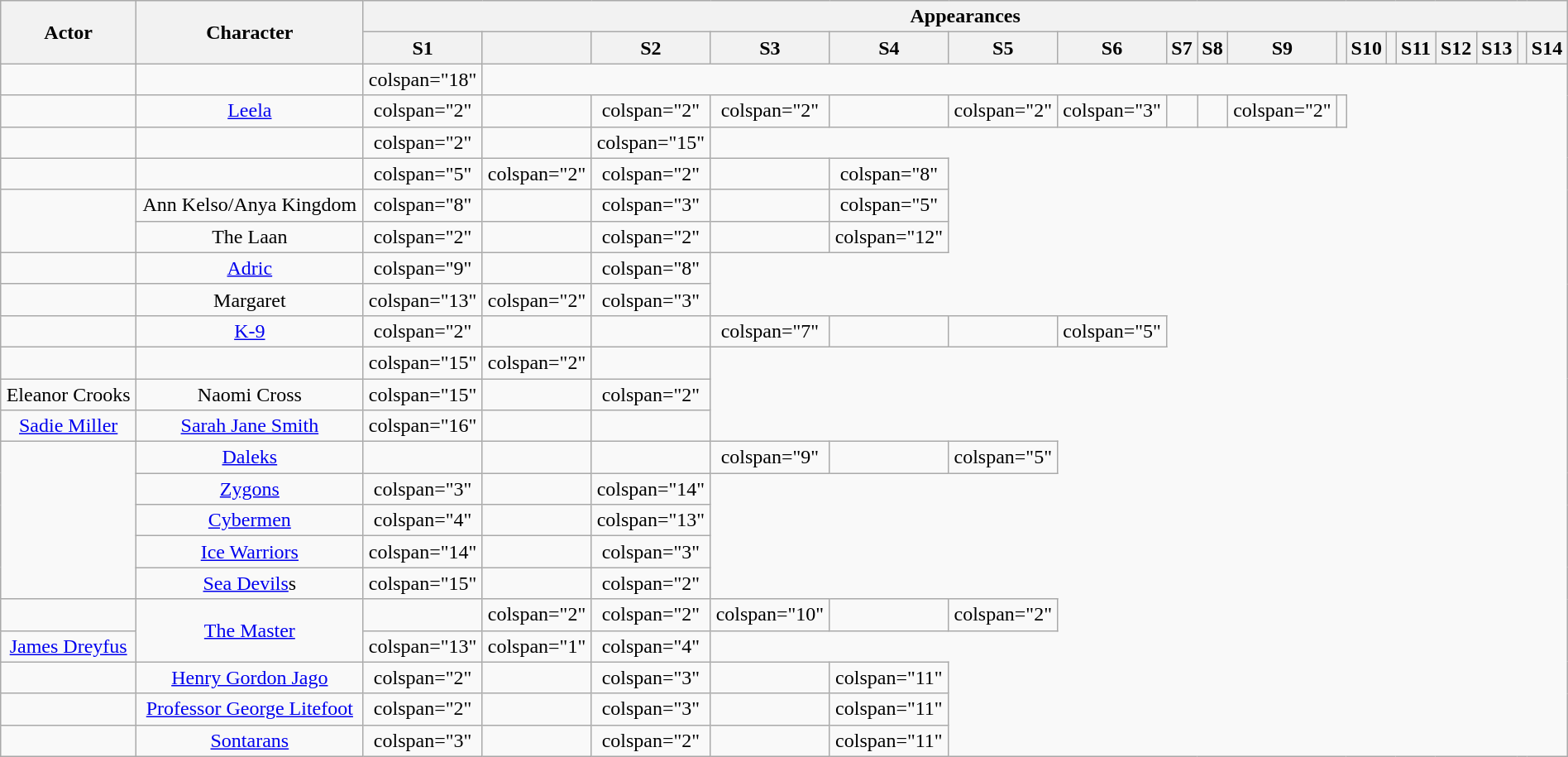<table class="wikitable"  style="text-align:center; width:100%;">
<tr ">
<th rowspan="2">Actor</th>
<th rowspan="2">Character</th>
<th colspan="18">Appearances</th>
</tr>
<tr>
<th>S1</th>
<th></th>
<th>S2</th>
<th>S3</th>
<th>S4</th>
<th>S5</th>
<th>S6</th>
<th>S7</th>
<th>S8</th>
<th>S9</th>
<th></th>
<th>S10</th>
<th></th>
<th>S11</th>
<th>S12</th>
<th>S13</th>
<th></th>
<th>S14</th>
</tr>
<tr>
<td></td>
<td></td>
<td>colspan="18" </td>
</tr>
<tr>
<td></td>
<td><a href='#'>Leela</a></td>
<td>colspan="2" </td>
<td></td>
<td>colspan="2" </td>
<td>colspan="2" </td>
<td></td>
<td>colspan="2" </td>
<td>colspan="3" </td>
<td></td>
<td></td>
<td>colspan="2" </td>
<td></td>
</tr>
<tr>
<td></td>
<td></td>
<td>colspan="2" </td>
<td></td>
<td>colspan="15" </td>
</tr>
<tr>
<td></td>
<td></td>
<td>colspan="5" </td>
<td>colspan="2" </td>
<td>colspan="2" </td>
<td></td>
<td>colspan="8" </td>
</tr>
<tr>
<td rowspan="2"></td>
<td>Ann Kelso/Anya Kingdom</td>
<td>colspan="8" </td>
<td></td>
<td>colspan="3" </td>
<td></td>
<td>colspan="5" </td>
</tr>
<tr>
<td>The Laan</td>
<td>colspan="2" </td>
<td></td>
<td>colspan="2" </td>
<td></td>
<td>colspan="12" </td>
</tr>
<tr>
<td></td>
<td><a href='#'>Adric</a></td>
<td>colspan="9" </td>
<td></td>
<td>colspan="8" </td>
</tr>
<tr>
<td></td>
<td>Margaret</td>
<td>colspan="13" </td>
<td>colspan="2" </td>
<td>colspan="3" </td>
</tr>
<tr>
<td></td>
<td><a href='#'>K-9</a></td>
<td>colspan="2" </td>
<td></td>
<td></td>
<td>colspan="7" </td>
<td></td>
<td></td>
<td>colspan="5" </td>
</tr>
<tr>
<td></td>
<td></td>
<td>colspan="15" </td>
<td>colspan="2" </td>
<td></td>
</tr>
<tr>
<td>Eleanor Crooks</td>
<td>Naomi Cross</td>
<td>colspan="15" </td>
<td></td>
<td>colspan="2" </td>
</tr>
<tr>
<td><a href='#'>Sadie Miller</a></td>
<td><a href='#'>Sarah Jane Smith</a></td>
<td>colspan="16" </td>
<td></td>
<td></td>
</tr>
<tr>
<td rowspan="5"></td>
<td><a href='#'>Daleks</a></td>
<td></td>
<td></td>
<td></td>
<td>colspan="9" </td>
<td></td>
<td>colspan="5" </td>
</tr>
<tr>
<td><a href='#'>Zygons</a></td>
<td>colspan="3" </td>
<td></td>
<td>colspan="14" </td>
</tr>
<tr>
<td><a href='#'>Cybermen</a></td>
<td>colspan="4" </td>
<td></td>
<td>colspan="13" </td>
</tr>
<tr>
<td><a href='#'>Ice Warriors</a></td>
<td>colspan="14" </td>
<td></td>
<td>colspan="3"  </td>
</tr>
<tr>
<td><a href='#'>Sea Devils</a>s</td>
<td>colspan="15" </td>
<td></td>
<td>colspan="2" </td>
</tr>
<tr>
<td></td>
<td rowspan="2"><a href='#'>The Master</a></td>
<td></td>
<td>colspan="2" </td>
<td>colspan="2" </td>
<td>colspan="10" </td>
<td></td>
<td>colspan="2" </td>
</tr>
<tr>
<td><a href='#'>James Dreyfus</a></td>
<td>colspan="13" </td>
<td>colspan="1" </td>
<td>colspan="4" </td>
</tr>
<tr>
<td></td>
<td><a href='#'>Henry Gordon Jago</a></td>
<td>colspan="2" </td>
<td></td>
<td>colspan="3" </td>
<td></td>
<td>colspan="11" </td>
</tr>
<tr>
<td></td>
<td><a href='#'>Professor George Litefoot</a></td>
<td>colspan="2" </td>
<td></td>
<td>colspan="3" </td>
<td></td>
<td>colspan="11" </td>
</tr>
<tr>
<td></td>
<td><a href='#'>Sontarans</a></td>
<td>colspan="3" </td>
<td></td>
<td>colspan="2" </td>
<td></td>
<td>colspan="11" </td>
</tr>
</table>
